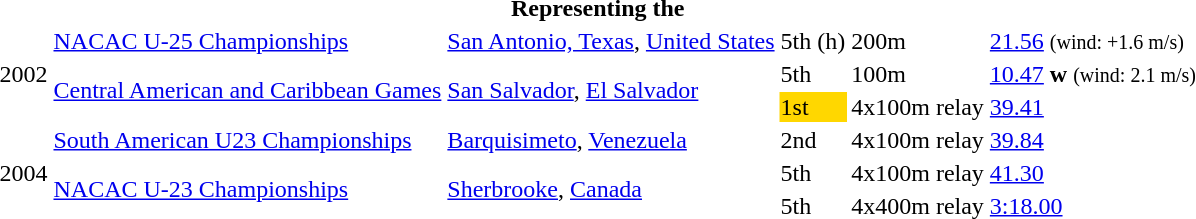<table>
<tr>
<th colspan="6">Representing the </th>
</tr>
<tr>
<td rowspan=3>2002</td>
<td><a href='#'>NACAC U-25 Championships</a></td>
<td><a href='#'>San Antonio, Texas</a>, <a href='#'>United States</a></td>
<td>5th (h)</td>
<td>200m</td>
<td><a href='#'>21.56</a> <small>(wind: +1.6 m/s)</small></td>
</tr>
<tr>
<td rowspan=2><a href='#'>Central American and Caribbean Games</a></td>
<td rowspan=2><a href='#'>San Salvador</a>, <a href='#'>El Salvador</a></td>
<td>5th</td>
<td>100m</td>
<td><a href='#'>10.47</a> <strong>w</strong> <small>(wind: 2.1 m/s)</small></td>
</tr>
<tr>
<td bgcolor=gold>1st</td>
<td>4x100m relay</td>
<td><a href='#'>39.41</a></td>
</tr>
<tr>
<td rowspan=3>2004</td>
<td><a href='#'>South American U23 Championships</a></td>
<td><a href='#'>Barquisimeto</a>, <a href='#'>Venezuela</a></td>
<td>2nd </td>
<td>4x100m relay</td>
<td><a href='#'>39.84</a></td>
</tr>
<tr>
<td rowspan=2><a href='#'>NACAC U-23 Championships</a></td>
<td rowspan=2><a href='#'>Sherbrooke</a>, <a href='#'>Canada</a></td>
<td>5th</td>
<td>4x100m relay</td>
<td><a href='#'>41.30</a></td>
</tr>
<tr>
<td>5th</td>
<td>4x400m relay</td>
<td><a href='#'>3:18.00</a></td>
</tr>
</table>
